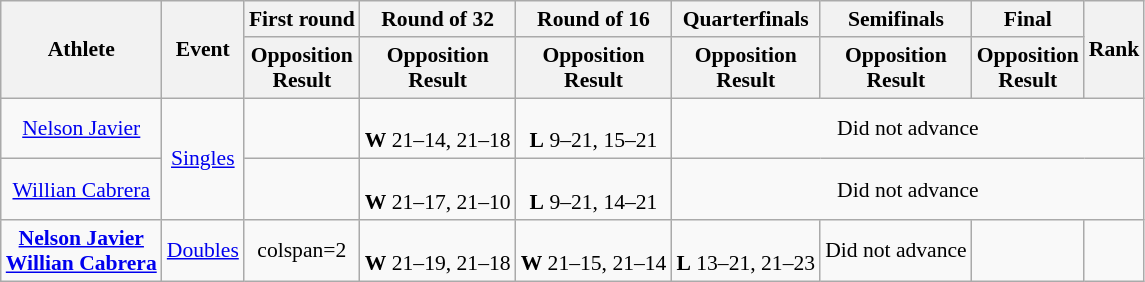<table class="wikitable" style="font-size:90%">
<tr>
<th rowspan="2">Athlete</th>
<th rowspan="2">Event</th>
<th>First round</th>
<th>Round of 32</th>
<th>Round of 16</th>
<th>Quarterfinals</th>
<th>Semifinals</th>
<th>Final</th>
<th rowspan="2">Rank</th>
</tr>
<tr>
<th>Opposition<br>Result</th>
<th>Opposition<br>Result</th>
<th>Opposition<br>Result</th>
<th>Opposition<br>Result</th>
<th>Opposition<br>Result</th>
<th>Opposition<br>Result</th>
</tr>
<tr align=center>
<td><a href='#'>Nelson Javier</a></td>
<td rowspan="2"><a href='#'>Singles</a></td>
<td></td>
<td align=center><br><strong>W</strong> 21–14, 21–18</td>
<td align=center><br><strong>L</strong> 9–21, 15–21</td>
<td colspan=4>Did not advance</td>
</tr>
<tr align=center>
<td><a href='#'>Willian Cabrera</a></td>
<td></td>
<td align=center><br><strong>W</strong> 21–17, 21–10</td>
<td align=center><br><strong>L</strong> 9–21, 14–21</td>
<td colspan=4>Did not advance</td>
</tr>
<tr align=center>
<td><strong><a href='#'>Nelson Javier</a><br><a href='#'>Willian Cabrera</a></strong></td>
<td><a href='#'>Doubles</a></td>
<td>colspan=2 </td>
<td align=center><br><strong>W</strong> 21–19, 21–18</td>
<td align=center><br><strong>W</strong> 21–15, 21–14</td>
<td align=center><br><strong>L</strong> 13–21, 21–23</td>
<td>Did not advance</td>
<td></td>
</tr>
</table>
